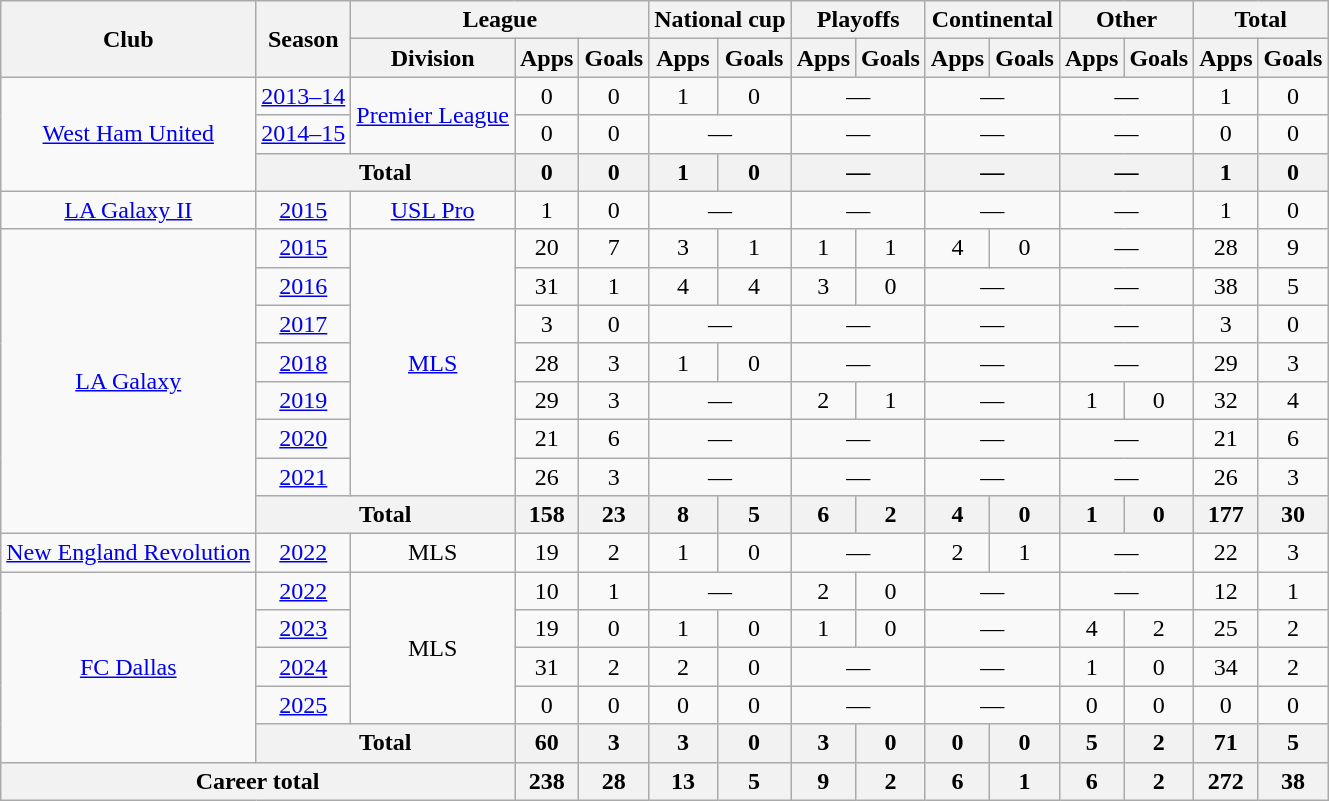<table class="wikitable" style="text-align: center;">
<tr>
<th rowspan="2">Club</th>
<th rowspan="2">Season</th>
<th colspan="3">League</th>
<th colspan="2">National cup</th>
<th colspan="2">Playoffs</th>
<th colspan="2">Continental</th>
<th colspan="2">Other</th>
<th colspan="2">Total</th>
</tr>
<tr>
<th>Division</th>
<th>Apps</th>
<th>Goals</th>
<th>Apps</th>
<th>Goals</th>
<th>Apps</th>
<th>Goals</th>
<th>Apps</th>
<th>Goals</th>
<th>Apps</th>
<th>Goals</th>
<th>Apps</th>
<th>Goals</th>
</tr>
<tr>
<td rowspan="3"><a href='#'>West Ham United</a></td>
<td><a href='#'>2013–14</a></td>
<td rowspan="2"><a href='#'>Premier League</a></td>
<td>0</td>
<td>0</td>
<td>1</td>
<td>0</td>
<td colspan="2">—</td>
<td colspan="2">—</td>
<td colspan="2">—</td>
<td>1</td>
<td>0</td>
</tr>
<tr>
<td><a href='#'>2014–15</a></td>
<td>0</td>
<td>0</td>
<td colspan="2">—</td>
<td colspan="2">—</td>
<td colspan="2">—</td>
<td colspan="2">—</td>
<td>0</td>
<td>0</td>
</tr>
<tr>
<th colspan="2">Total</th>
<th>0</th>
<th>0</th>
<th>1</th>
<th>0</th>
<th colspan="2">—</th>
<th colspan="2">—</th>
<th colspan="2">—</th>
<th>1</th>
<th>0</th>
</tr>
<tr>
<td><a href='#'>LA Galaxy II</a></td>
<td><a href='#'>2015</a></td>
<td><a href='#'>USL Pro</a></td>
<td>1</td>
<td>0</td>
<td colspan="2">—</td>
<td colspan="2">—</td>
<td colspan="2">—</td>
<td colspan="2">—</td>
<td>1</td>
<td>0</td>
</tr>
<tr>
<td rowspan="8"><a href='#'>LA Galaxy</a></td>
<td><a href='#'>2015</a></td>
<td rowspan="7"><a href='#'>MLS</a></td>
<td>20</td>
<td>7</td>
<td>3</td>
<td>1</td>
<td>1</td>
<td>1</td>
<td>4</td>
<td>0</td>
<td colspan="2">—</td>
<td>28</td>
<td>9</td>
</tr>
<tr>
<td><a href='#'>2016</a></td>
<td>31</td>
<td>1</td>
<td>4</td>
<td>4</td>
<td>3</td>
<td>0</td>
<td colspan="2">—</td>
<td colspan="2">—</td>
<td>38</td>
<td>5</td>
</tr>
<tr>
<td><a href='#'>2017</a></td>
<td>3</td>
<td>0</td>
<td colspan="2">—</td>
<td colspan="2">—</td>
<td colspan="2">—</td>
<td colspan="2">—</td>
<td>3</td>
<td>0</td>
</tr>
<tr>
<td><a href='#'>2018</a></td>
<td>28</td>
<td>3</td>
<td>1</td>
<td>0</td>
<td colspan="2">—</td>
<td colspan="2">—</td>
<td colspan="2">—</td>
<td>29</td>
<td>3</td>
</tr>
<tr>
<td><a href='#'>2019</a></td>
<td>29</td>
<td>3</td>
<td colspan="2">—</td>
<td>2</td>
<td>1</td>
<td colspan="2">—</td>
<td>1</td>
<td>0</td>
<td>32</td>
<td>4</td>
</tr>
<tr>
<td><a href='#'>2020</a></td>
<td>21</td>
<td>6</td>
<td colspan="2">—</td>
<td colspan="2">—</td>
<td colspan="2">—</td>
<td colspan="2">—</td>
<td>21</td>
<td>6</td>
</tr>
<tr>
<td><a href='#'>2021</a></td>
<td>26</td>
<td>3</td>
<td colspan="2">—</td>
<td colspan="2">—</td>
<td colspan="2">—</td>
<td colspan="2">—</td>
<td>26</td>
<td>3</td>
</tr>
<tr>
<th colspan="2">Total</th>
<th>158</th>
<th>23</th>
<th>8</th>
<th>5</th>
<th>6</th>
<th>2</th>
<th>4</th>
<th>0</th>
<th>1</th>
<th>0</th>
<th>177</th>
<th>30</th>
</tr>
<tr>
<td><a href='#'>New England Revolution</a></td>
<td><a href='#'>2022</a></td>
<td>MLS</td>
<td>19</td>
<td>2</td>
<td>1</td>
<td>0</td>
<td colspan="2">—</td>
<td>2</td>
<td>1</td>
<td colspan="2">—</td>
<td>22</td>
<td>3</td>
</tr>
<tr>
<td rowspan="5"><a href='#'>FC Dallas</a></td>
<td><a href='#'>2022</a></td>
<td rowspan="4">MLS</td>
<td>10</td>
<td>1</td>
<td colspan="2">—</td>
<td>2</td>
<td>0</td>
<td colspan="2">—</td>
<td colspan="2">—</td>
<td>12</td>
<td>1</td>
</tr>
<tr>
<td><a href='#'>2023</a></td>
<td>19</td>
<td>0</td>
<td>1</td>
<td>0</td>
<td>1</td>
<td>0</td>
<td colspan="2">—</td>
<td>4</td>
<td>2</td>
<td>25</td>
<td>2</td>
</tr>
<tr>
<td><a href='#'>2024</a></td>
<td>31</td>
<td>2</td>
<td>2</td>
<td>0</td>
<td colspan="2">—</td>
<td colspan="2">—</td>
<td>1</td>
<td>0</td>
<td>34</td>
<td>2</td>
</tr>
<tr>
<td><a href='#'>2025</a></td>
<td>0</td>
<td>0</td>
<td>0</td>
<td>0</td>
<td colspan="2">—</td>
<td colspan="2">—</td>
<td>0</td>
<td>0</td>
<td>0</td>
<td>0</td>
</tr>
<tr>
<th colspan="2">Total</th>
<th>60</th>
<th>3</th>
<th>3</th>
<th>0</th>
<th>3</th>
<th>0</th>
<th>0</th>
<th>0</th>
<th>5</th>
<th>2</th>
<th>71</th>
<th>5</th>
</tr>
<tr>
<th colspan="3">Career total</th>
<th>238</th>
<th>28</th>
<th>13</th>
<th>5</th>
<th>9</th>
<th>2</th>
<th>6</th>
<th>1</th>
<th>6</th>
<th>2</th>
<th>272</th>
<th>38</th>
</tr>
</table>
